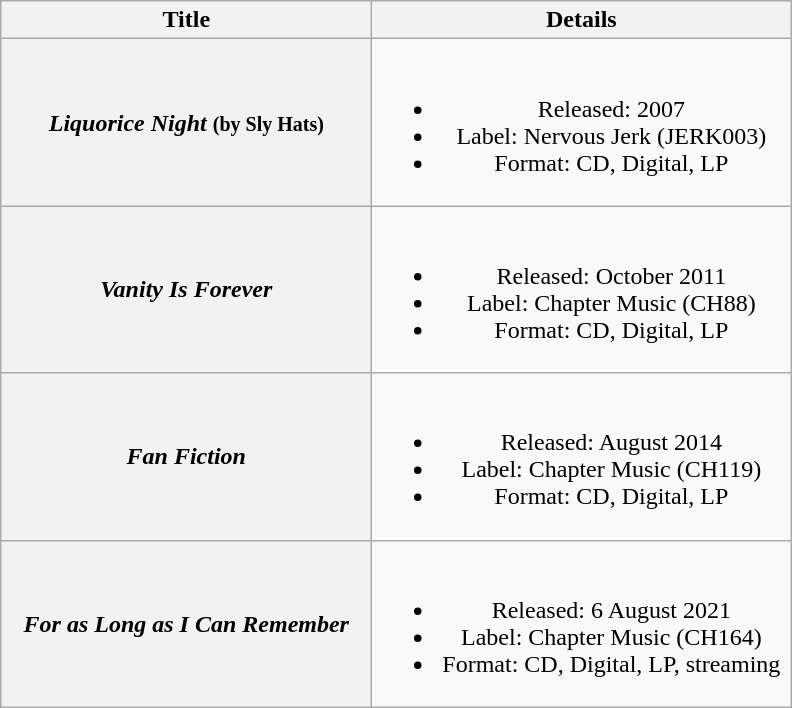<table class="wikitable plainrowheaders" style="text-align:center;" border="1">
<tr>
<th scope="col" style="width:15em;">Title</th>
<th scope="col" style="width:17em;">Details</th>
</tr>
<tr>
<th scope="row"><em>Liquorice Night</em> <small>(by Sly Hats)</small></th>
<td><br><ul><li>Released: 2007</li><li>Label: Nervous Jerk (JERK003)</li><li>Format: CD, Digital, LP</li></ul></td>
</tr>
<tr>
<th scope="row"><em>Vanity Is Forever</em></th>
<td><br><ul><li>Released: October 2011</li><li>Label: Chapter Music (CH88)</li><li>Format: CD, Digital, LP</li></ul></td>
</tr>
<tr>
<th scope="row"><em>Fan Fiction</em></th>
<td><br><ul><li>Released: August 2014</li><li>Label: Chapter Music (CH119)</li><li>Format: CD, Digital, LP</li></ul></td>
</tr>
<tr>
<th scope="row"><em>For as Long as I Can Remember</em></th>
<td><br><ul><li>Released: 6 August 2021</li><li>Label: Chapter Music (CH164)</li><li>Format: CD, Digital, LP, streaming</li></ul></td>
</tr>
</table>
